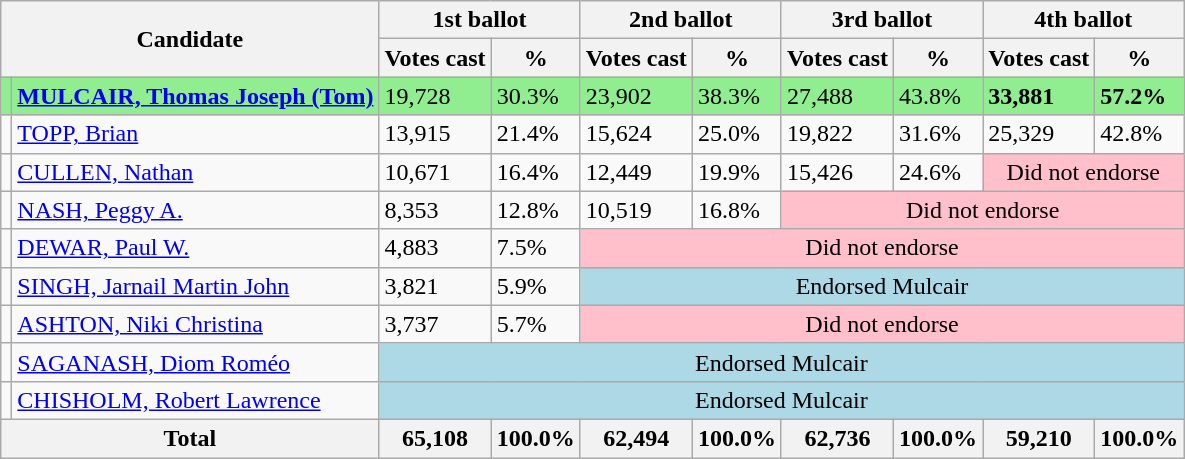<table class="wikitable">
<tr>
<th rowspan="2" colspan="2">Candidate</th>
<th colspan="2">1st ballot</th>
<th colspan="2">2nd ballot</th>
<th colspan="2">3rd ballot</th>
<th colspan="2">4th ballot</th>
</tr>
<tr>
<th>Votes cast</th>
<th>%</th>
<th>Votes cast</th>
<th>%</th>
<th>Votes cast</th>
<th>%</th>
<th>Votes cast</th>
<th>%</th>
</tr>
<tr style="background:lightgreen;">
<td></td>
<td><strong><a href='#'>MULCAIR, Thomas Joseph (Tom)</a></strong></td>
<td>19,728</td>
<td>30.3%</td>
<td>23,902</td>
<td>38.3%</td>
<td>27,488</td>
<td>43.8%</td>
<td><strong>33,881</strong></td>
<td><strong>57.2%</strong></td>
</tr>
<tr>
<td></td>
<td><a href='#'>TOPP, Brian</a></td>
<td>13,915</td>
<td>21.4%</td>
<td>15,624</td>
<td>25.0%</td>
<td>19,822</td>
<td>31.6%</td>
<td>25,329</td>
<td>42.8%</td>
</tr>
<tr>
<td></td>
<td><a href='#'>CULLEN, Nathan</a></td>
<td>10,671</td>
<td>16.4%</td>
<td>12,449</td>
<td>19.9%</td>
<td>15,426</td>
<td>24.6%</td>
<td style="text-align:center; background:pink;" colspan="2">Did not endorse</td>
</tr>
<tr>
<td></td>
<td><a href='#'>NASH, Peggy A.</a></td>
<td>8,353</td>
<td>12.8%</td>
<td>10,519</td>
<td>16.8%</td>
<td style="text-align:center; background:pink;" colspan="4">Did not endorse</td>
</tr>
<tr>
<td></td>
<td><a href='#'>DEWAR, Paul W.</a></td>
<td>4,883</td>
<td>7.5%</td>
<td style="text-align:center; background:pink;" colspan="6">Did not endorse</td>
</tr>
<tr>
<td></td>
<td><a href='#'>SINGH, Jarnail Martin John</a></td>
<td>3,821</td>
<td>5.9%</td>
<td style="text-align:center; background:lightblue;" colspan="6">Endorsed Mulcair</td>
</tr>
<tr>
<td></td>
<td><a href='#'>ASHTON, Niki Christina</a></td>
<td>3,737</td>
<td>5.7%</td>
<td style="text-align:center; background:pink;" colspan="6">Did not endorse</td>
</tr>
<tr>
<td></td>
<td><a href='#'>SAGANASH, Diom Roméo</a></td>
<td style="text-align:center; background:lightblue;" colspan="8">Endorsed Mulcair</td>
</tr>
<tr>
<td></td>
<td><a href='#'>CHISHOLM, Robert Lawrence</a></td>
<td style="text-align:center; background:lightblue;" colspan="8">Endorsed Mulcair</td>
</tr>
<tr>
<th colspan="2">Total</th>
<th>65,108</th>
<th>100.0%</th>
<th>62,494</th>
<th>100.0%</th>
<th>62,736</th>
<th>100.0%</th>
<th>59,210</th>
<th>100.0%</th>
</tr>
</table>
